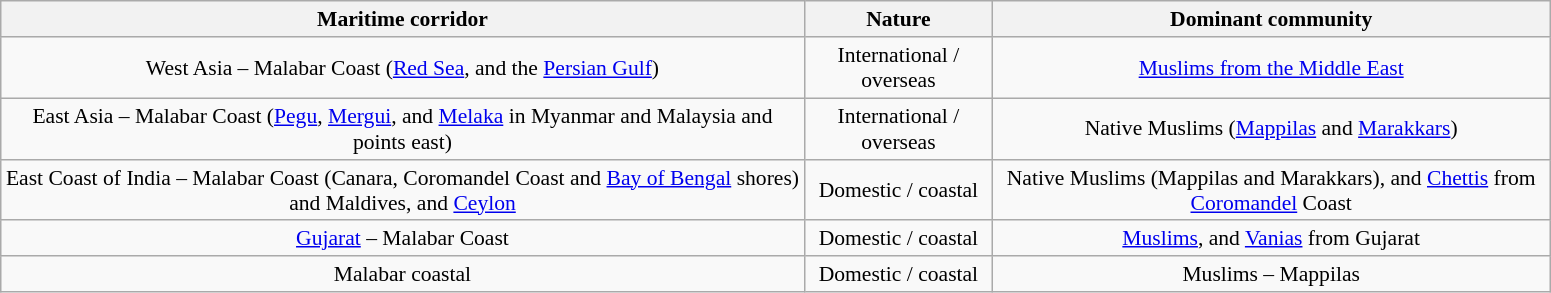<table class="wikitable mw-collapsible" style="text-align:center; font-size:90%; float:left; margin-left:15em">
<tr>
<th>Maritime corridor</th>
<th>Nature</th>
<th>Dominant community</th>
</tr>
<tr>
<td>West Asia – Malabar Coast (<a href='#'>Red Sea</a>, and the <a href='#'>Persian Gulf</a>)</td>
<td>International / overseas</td>
<td><a href='#'>Muslims from the Middle East</a></td>
</tr>
<tr>
<td>East Asia – Malabar Coast (<a href='#'>Pegu</a>, <a href='#'>Mergui</a>, and <a href='#'>Melaka</a> in Myanmar and Malaysia and points east)</td>
<td>International / overseas</td>
<td>Native Muslims (<a href='#'>Mappilas</a> and <a href='#'>Marakkars</a>)</td>
</tr>
<tr>
<td>East Coast of India – Malabar Coast (Canara, Coromandel Coast and <a href='#'>Bay of Bengal</a> shores) and Maldives, and <a href='#'>Ceylon</a></td>
<td>Domestic / coastal</td>
<td>Native Muslims (Mappilas and Marakkars), and <a href='#'>Chettis</a> from <a href='#'>Coromandel</a> Coast</td>
</tr>
<tr>
<td><a href='#'>Gujarat</a> – Malabar Coast</td>
<td>Domestic / coastal</td>
<td><a href='#'>Muslims</a>, and <a href='#'>Vanias</a> from Gujarat</td>
</tr>
<tr>
<td>Malabar coastal</td>
<td>Domestic / coastal</td>
<td>Muslims – Mappilas</td>
</tr>
</table>
